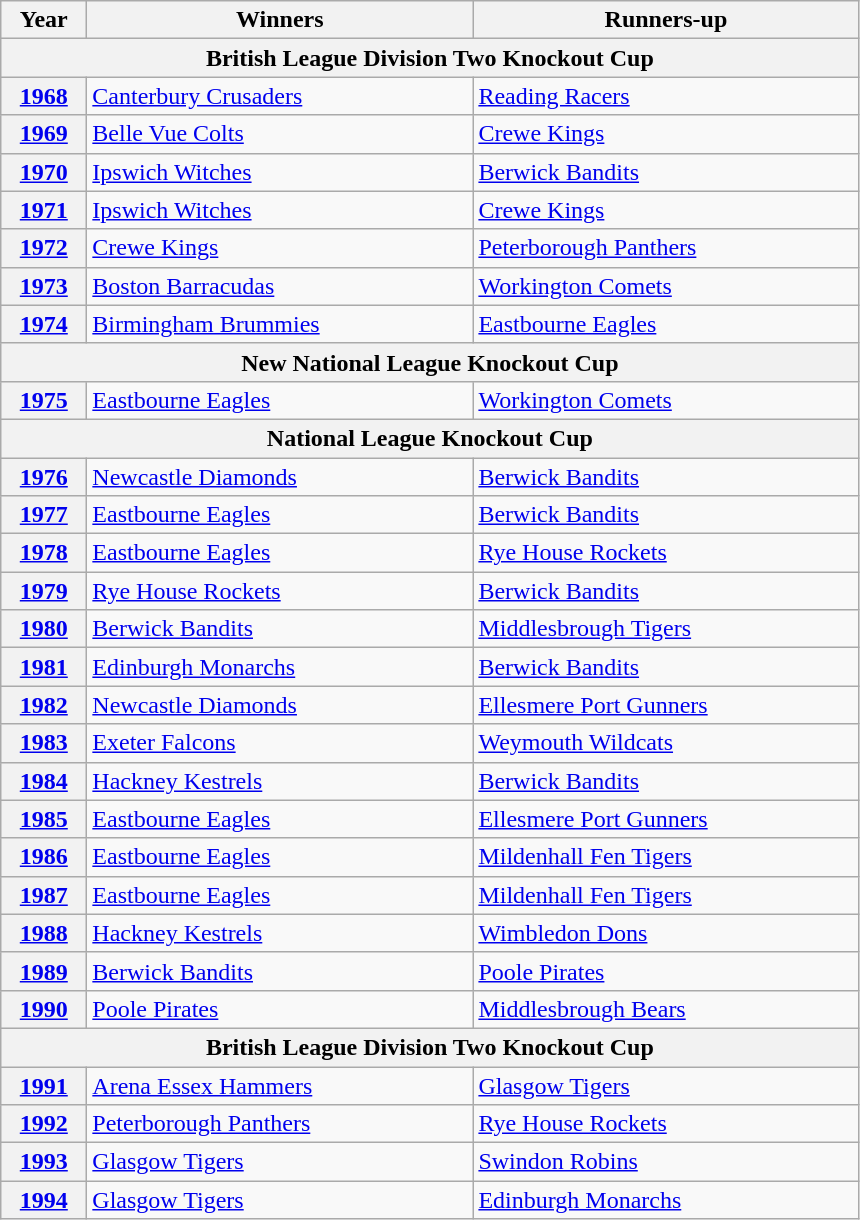<table class="wikitable">
<tr>
<th width=50px>Year</th>
<th width=250px>Winners</th>
<th width=250px>Runners-up</th>
</tr>
<tr>
<th colspan=3>British League Division Two Knockout Cup</th>
</tr>
<tr>
<th><a href='#'>1968</a></th>
<td><a href='#'>Canterbury Crusaders</a></td>
<td><a href='#'>Reading Racers</a></td>
</tr>
<tr>
<th><a href='#'>1969</a></th>
<td><a href='#'>Belle Vue Colts</a></td>
<td><a href='#'>Crewe Kings</a></td>
</tr>
<tr>
<th><a href='#'>1970</a></th>
<td><a href='#'>Ipswich Witches</a></td>
<td><a href='#'>Berwick Bandits</a></td>
</tr>
<tr>
<th><a href='#'>1971</a></th>
<td><a href='#'>Ipswich Witches</a></td>
<td><a href='#'>Crewe Kings</a></td>
</tr>
<tr>
<th><a href='#'>1972</a></th>
<td><a href='#'>Crewe Kings</a></td>
<td><a href='#'>Peterborough Panthers</a></td>
</tr>
<tr>
<th><a href='#'>1973</a></th>
<td><a href='#'>Boston Barracudas</a></td>
<td><a href='#'>Workington Comets</a></td>
</tr>
<tr>
<th><a href='#'>1974</a></th>
<td><a href='#'>Birmingham Brummies</a></td>
<td><a href='#'>Eastbourne Eagles</a></td>
</tr>
<tr>
<th colspan=3>New National League Knockout Cup</th>
</tr>
<tr>
<th><a href='#'>1975</a></th>
<td><a href='#'>Eastbourne Eagles</a></td>
<td><a href='#'>Workington Comets</a></td>
</tr>
<tr>
<th colspan=3>National League Knockout Cup</th>
</tr>
<tr>
<th><a href='#'>1976</a></th>
<td><a href='#'>Newcastle Diamonds</a></td>
<td><a href='#'>Berwick Bandits</a></td>
</tr>
<tr>
<th><a href='#'>1977</a></th>
<td><a href='#'>Eastbourne Eagles</a></td>
<td><a href='#'>Berwick Bandits</a></td>
</tr>
<tr>
<th><a href='#'>1978</a></th>
<td><a href='#'>Eastbourne Eagles</a></td>
<td><a href='#'>Rye House Rockets</a></td>
</tr>
<tr>
<th><a href='#'>1979</a></th>
<td><a href='#'>Rye House Rockets</a></td>
<td><a href='#'>Berwick Bandits</a></td>
</tr>
<tr>
<th><a href='#'>1980</a></th>
<td><a href='#'>Berwick Bandits</a></td>
<td><a href='#'>Middlesbrough Tigers</a></td>
</tr>
<tr>
<th><a href='#'>1981</a></th>
<td><a href='#'>Edinburgh Monarchs</a></td>
<td><a href='#'>Berwick Bandits</a></td>
</tr>
<tr>
<th><a href='#'>1982</a></th>
<td><a href='#'>Newcastle Diamonds</a></td>
<td><a href='#'>Ellesmere Port Gunners</a></td>
</tr>
<tr>
<th><a href='#'>1983</a></th>
<td><a href='#'>Exeter Falcons</a></td>
<td><a href='#'>Weymouth Wildcats</a></td>
</tr>
<tr>
<th><a href='#'>1984</a></th>
<td><a href='#'>Hackney Kestrels</a></td>
<td><a href='#'>Berwick Bandits</a></td>
</tr>
<tr>
<th><a href='#'>1985</a></th>
<td><a href='#'>Eastbourne Eagles</a></td>
<td><a href='#'>Ellesmere Port Gunners</a></td>
</tr>
<tr>
<th><a href='#'>1986</a></th>
<td><a href='#'>Eastbourne Eagles</a></td>
<td><a href='#'>Mildenhall Fen Tigers</a></td>
</tr>
<tr>
<th><a href='#'>1987</a></th>
<td><a href='#'>Eastbourne Eagles</a></td>
<td><a href='#'>Mildenhall Fen Tigers</a></td>
</tr>
<tr>
<th><a href='#'>1988</a></th>
<td><a href='#'>Hackney Kestrels</a></td>
<td><a href='#'>Wimbledon Dons</a></td>
</tr>
<tr>
<th><a href='#'>1989</a></th>
<td><a href='#'>Berwick Bandits</a></td>
<td><a href='#'>Poole Pirates</a></td>
</tr>
<tr>
<th><a href='#'>1990</a></th>
<td><a href='#'>Poole Pirates</a></td>
<td><a href='#'>Middlesbrough Bears</a></td>
</tr>
<tr>
<th colspan=3>British League Division Two Knockout Cup</th>
</tr>
<tr>
<th><a href='#'>1991</a></th>
<td><a href='#'>Arena Essex Hammers</a></td>
<td><a href='#'>Glasgow Tigers</a></td>
</tr>
<tr>
<th><a href='#'>1992</a></th>
<td><a href='#'>Peterborough Panthers</a></td>
<td><a href='#'>Rye House Rockets</a></td>
</tr>
<tr>
<th><a href='#'>1993</a></th>
<td><a href='#'>Glasgow Tigers</a></td>
<td><a href='#'>Swindon Robins</a></td>
</tr>
<tr>
<th><a href='#'>1994</a></th>
<td><a href='#'>Glasgow Tigers</a></td>
<td><a href='#'>Edinburgh Monarchs</a></td>
</tr>
</table>
